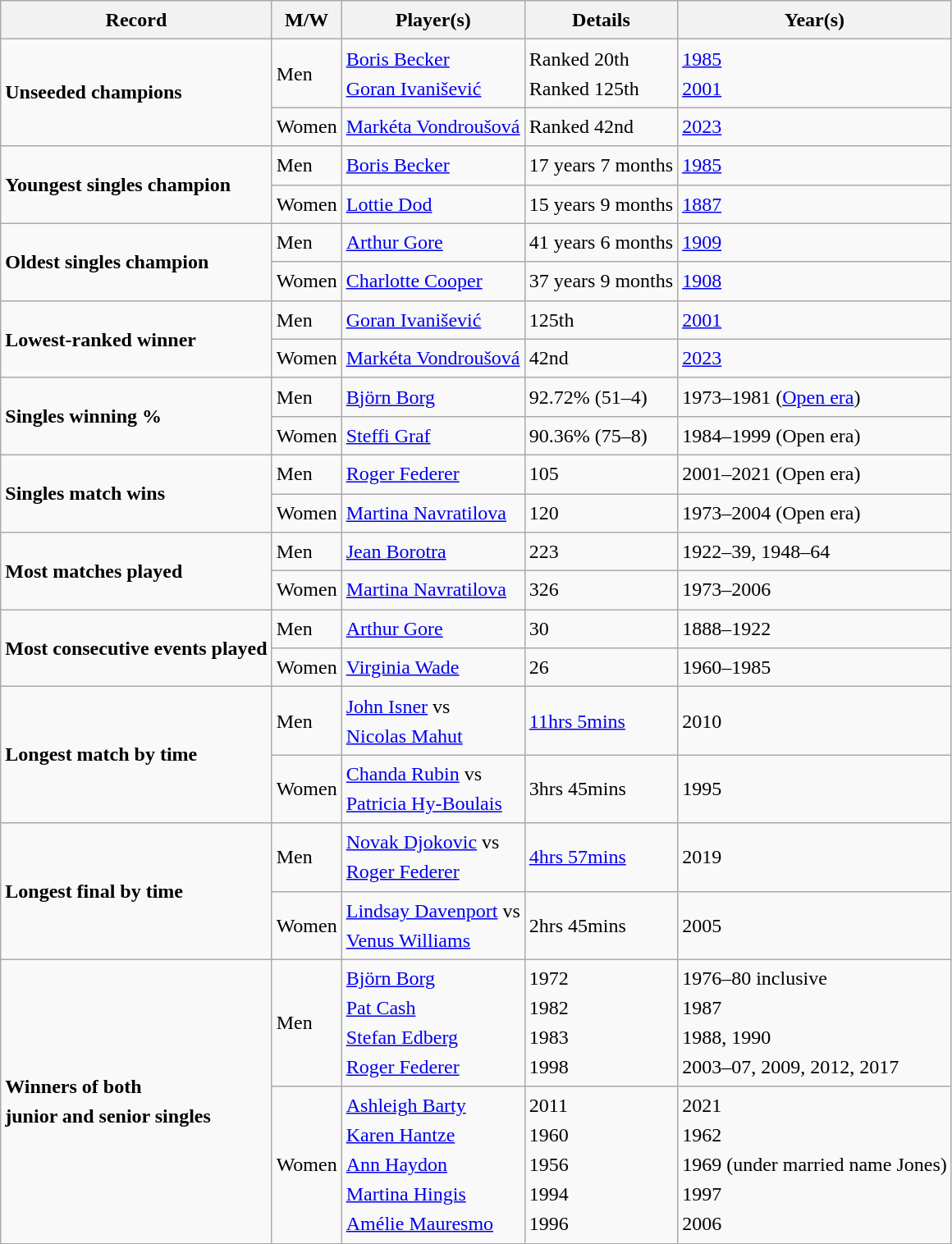<table class="wikitable sortable" style="font-size:1.00em; line-height:1.5em;">
<tr>
<th>Record</th>
<th>M/W</th>
<th>Player(s)</th>
<th>Details</th>
<th>Year(s)</th>
</tr>
<tr>
<td rowspan="2"><strong>Unseeded champions</strong></td>
<td>Men</td>
<td> <a href='#'>Boris Becker</a><br> <a href='#'>Goran Ivanišević</a></td>
<td>Ranked 20th<br>Ranked 125th</td>
<td><a href='#'>1985</a><br><a href='#'>2001</a></td>
</tr>
<tr>
<td>Women</td>
<td> <a href='#'>Markéta Vondroušová</a></td>
<td>Ranked 42nd</td>
<td><a href='#'>2023</a></td>
</tr>
<tr>
<td rowspan="2"><strong>Youngest singles champion</strong></td>
<td>Men</td>
<td> <a href='#'>Boris Becker</a></td>
<td>17 years 7 months</td>
<td><a href='#'>1985</a></td>
</tr>
<tr>
<td>Women</td>
<td> <a href='#'>Lottie Dod</a></td>
<td>15 years 9 months</td>
<td><a href='#'>1887</a></td>
</tr>
<tr>
<td rowspan="2"><strong>Oldest singles champion</strong></td>
<td>Men</td>
<td> <a href='#'>Arthur Gore</a></td>
<td>41 years 6 months</td>
<td><a href='#'>1909</a></td>
</tr>
<tr>
<td>Women</td>
<td> <a href='#'>Charlotte Cooper</a></td>
<td>37 years 9 months</td>
<td><a href='#'>1908</a></td>
</tr>
<tr>
<td rowspan="2"><strong>Lowest-ranked winner</strong></td>
<td>Men</td>
<td> <a href='#'>Goran Ivanišević</a></td>
<td>125th</td>
<td><a href='#'>2001</a></td>
</tr>
<tr>
<td>Women</td>
<td> <a href='#'>Markéta Vondroušová</a></td>
<td>42nd</td>
<td><a href='#'>2023</a></td>
</tr>
<tr>
<td rowspan="2"><strong>Singles winning %</strong></td>
<td>Men</td>
<td> <a href='#'>Björn Borg</a></td>
<td>92.72% (51–4)</td>
<td>1973–1981 (<a href='#'>Open era</a>)</td>
</tr>
<tr>
<td>Women</td>
<td> <a href='#'>Steffi Graf</a></td>
<td>90.36% (75–8)</td>
<td>1984–1999 (Open era)</td>
</tr>
<tr>
<td rowspan="2"><strong>Singles match wins</strong></td>
<td>Men</td>
<td> <a href='#'>Roger Federer</a></td>
<td>105</td>
<td>2001–2021 (Open era)</td>
</tr>
<tr>
<td>Women</td>
<td> <a href='#'>Martina Navratilova</a></td>
<td>120</td>
<td>1973–2004 (Open era)</td>
</tr>
<tr>
<td rowspan="2"><strong>Most matches played</strong></td>
<td>Men</td>
<td> <a href='#'>Jean Borotra</a></td>
<td>223</td>
<td>1922–39, 1948–64</td>
</tr>
<tr>
<td>Women</td>
<td> <a href='#'>Martina Navratilova</a></td>
<td>326</td>
<td>1973–2006</td>
</tr>
<tr>
<td rowspan="2"><strong>Most consecutive events played</strong></td>
<td>Men</td>
<td> <a href='#'>Arthur Gore</a></td>
<td>30</td>
<td>1888–1922</td>
</tr>
<tr>
<td>Women</td>
<td> <a href='#'>Virginia Wade</a></td>
<td>26</td>
<td>1960–1985</td>
</tr>
<tr>
<td rowspan="2"><strong>Longest match by time</strong></td>
<td>Men</td>
<td> <a href='#'>John Isner</a> vs <br> <a href='#'>Nicolas Mahut</a></td>
<td><a href='#'>11hrs 5mins</a></td>
<td>2010</td>
</tr>
<tr>
<td>Women</td>
<td> <a href='#'>Chanda Rubin</a> vs <br> <a href='#'>Patricia Hy-Boulais</a></td>
<td>3hrs 45mins</td>
<td>1995</td>
</tr>
<tr>
<td rowspan="2"><strong>Longest final by time</strong></td>
<td>Men</td>
<td> <a href='#'>Novak Djokovic</a> vs <br> <a href='#'>Roger Federer</a></td>
<td><a href='#'>4hrs 57mins</a></td>
<td>2019</td>
</tr>
<tr>
<td>Women</td>
<td> <a href='#'>Lindsay Davenport</a> vs <br> <a href='#'>Venus Williams</a></td>
<td>2hrs 45mins</td>
<td>2005</td>
</tr>
<tr>
<td rowspan="2"><strong>Winners of both<br>junior and senior singles</strong></td>
<td>Men</td>
<td> <a href='#'>Björn Borg</a><br> <a href='#'>Pat Cash</a><br> <a href='#'>Stefan Edberg</a><br> <a href='#'>Roger Federer</a></td>
<td>1972<br>1982<br>1983<br>1998</td>
<td>1976–80 inclusive<br>1987<br>1988, 1990<br>2003–07, 2009, 2012, 2017</td>
</tr>
<tr>
<td>Women</td>
<td> <a href='#'>Ashleigh Barty</a><br> <a href='#'>Karen Hantze</a><br> <a href='#'>Ann Haydon</a><br> <a href='#'>Martina Hingis</a><br> <a href='#'>Amélie Mauresmo</a></td>
<td>2011<br>1960<br>1956<br>1994<br>1996</td>
<td>2021<br>1962<br>1969 (under married name Jones)<br>1997<br>2006</td>
</tr>
</table>
